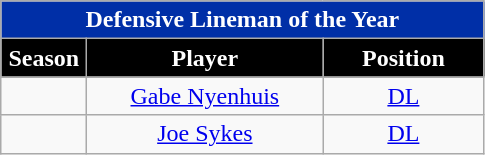<table class="wikitable sortable" style="text-align:center">
<tr>
<td colspan="4" style="background:#002FA7; color:white;"><strong>Defensive Lineman of the Year</strong></td>
</tr>
<tr>
<th style="width:50px; background:black; color:white;">Season</th>
<th style="width:150px; background:black; color:white;">Player</th>
<th style="width:100px; background:black; color:white;">Position</th>
</tr>
<tr>
<td></td>
<td><a href='#'>Gabe Nyenhuis</a></td>
<td><a href='#'>DL</a></td>
</tr>
<tr>
<td></td>
<td><a href='#'>Joe Sykes</a></td>
<td><a href='#'>DL</a></td>
</tr>
</table>
